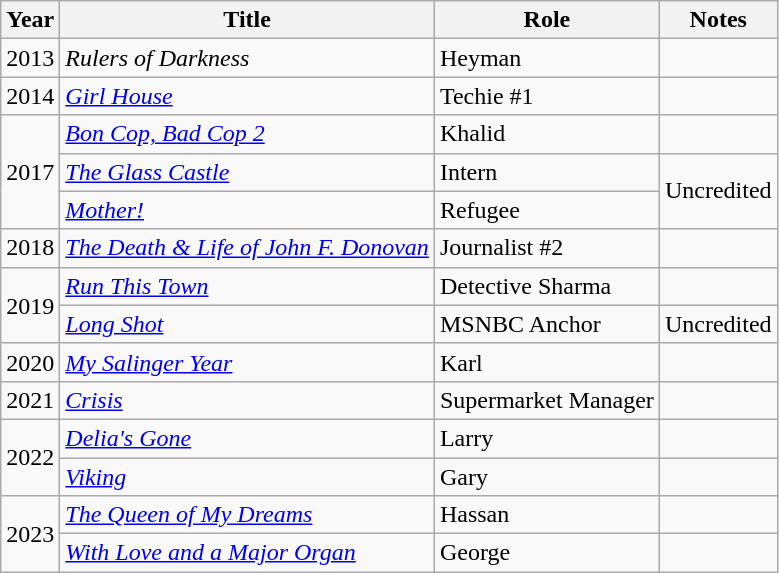<table class="wikitable sortable">
<tr>
<th>Year</th>
<th>Title</th>
<th>Role</th>
<th class="unsortable">Notes</th>
</tr>
<tr>
<td>2013</td>
<td><em>Rulers of Darkness</em></td>
<td>Heyman</td>
<td></td>
</tr>
<tr>
<td>2014</td>
<td><em><a href='#'>Girl House</a></em></td>
<td>Techie #1</td>
<td></td>
</tr>
<tr>
<td rowspan="3">2017</td>
<td><em><a href='#'>Bon Cop, Bad Cop 2</a></em></td>
<td>Khalid</td>
<td></td>
</tr>
<tr>
<td data-sort-value="Glass Castle, The"><em><a href='#'>The Glass Castle</a></em></td>
<td>Intern</td>
<td rowspan="2">Uncredited</td>
</tr>
<tr>
<td><em><a href='#'>Mother!</a></em></td>
<td>Refugee</td>
</tr>
<tr>
<td>2018</td>
<td data-sort-value="Death & Life of John F. Donovan, The"><em><a href='#'>The Death & Life of John F. Donovan</a></em></td>
<td>Journalist #2</td>
<td></td>
</tr>
<tr>
<td rowspan="2">2019</td>
<td><em><a href='#'>Run This Town</a></em></td>
<td>Detective Sharma</td>
<td></td>
</tr>
<tr>
<td><em><a href='#'>Long Shot</a></em></td>
<td>MSNBC Anchor</td>
<td>Uncredited</td>
</tr>
<tr>
<td>2020</td>
<td><em><a href='#'>My Salinger Year</a></em></td>
<td>Karl</td>
<td></td>
</tr>
<tr>
<td>2021</td>
<td><em><a href='#'>Crisis</a></em></td>
<td>Supermarket Manager</td>
<td></td>
</tr>
<tr>
<td rowspan="2">2022</td>
<td><em><a href='#'>Delia's Gone</a></em></td>
<td>Larry</td>
<td></td>
</tr>
<tr>
<td><em><a href='#'>Viking</a></em></td>
<td>Gary</td>
<td></td>
</tr>
<tr>
<td rowspan=2>2023</td>
<td data-sort-value="Queen of My Dreams, The"><em><a href='#'>The Queen of My Dreams</a></em></td>
<td>Hassan</td>
<td></td>
</tr>
<tr>
<td><em><a href='#'>With Love and a Major Organ</a></em></td>
<td>George</td>
<td></td>
</tr>
</table>
